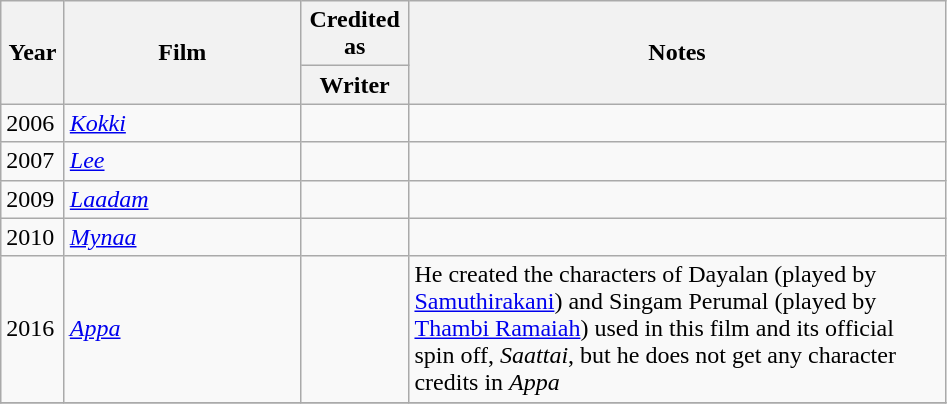<table class="wikitable sortable">
<tr>
<th rowspan="2" style="width:35px;">Year</th>
<th rowspan="2" style="width:150px;">Film</th>
<th>Credited as</th>
<th rowspan="2"  style="text-align:center; width:350px;" class="unsortable">Notes</th>
</tr>
<tr>
<th width=65>Writer</th>
</tr>
<tr>
<td>2006</td>
<td><em><a href='#'>Kokki</a></em></td>
<td></td>
</tr>
<tr>
<td>2007</td>
<td><em><a href='#'>Lee</a></em></td>
<td></td>
<td></td>
</tr>
<tr>
<td>2009</td>
<td><em><a href='#'>Laadam</a></em></td>
<td></td>
<td></td>
</tr>
<tr>
<td>2010</td>
<td><em><a href='#'>Mynaa</a></em></td>
<td></td>
<td></td>
</tr>
<tr>
<td>2016</td>
<td><em><a href='#'>Appa</a></em></td>
<td></td>
<td>He created the characters of Dayalan (played by <a href='#'>Samuthirakani</a>) and Singam Perumal (played by <a href='#'>Thambi Ramaiah</a>) used in this film and its official spin off, <em>Saattai</em>, but he does not get any character credits in <em>Appa</em></td>
</tr>
<tr>
</tr>
</table>
